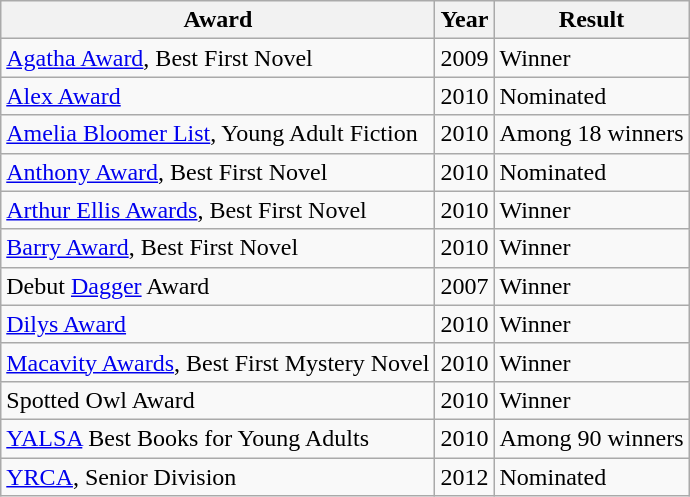<table class="wikitable sortable">
<tr>
<th>Award</th>
<th>Year</th>
<th>Result</th>
</tr>
<tr>
<td><a href='#'>Agatha Award</a>, Best First Novel</td>
<td>2009</td>
<td>Winner</td>
</tr>
<tr>
<td><a href='#'>Alex Award</a></td>
<td>2010</td>
<td>Nominated</td>
</tr>
<tr>
<td><a href='#'>Amelia Bloomer List</a>, Young Adult Fiction</td>
<td>2010</td>
<td>Among 18 winners</td>
</tr>
<tr>
<td><a href='#'>Anthony Award</a>, Best First Novel</td>
<td>2010</td>
<td>Nominated</td>
</tr>
<tr>
<td><a href='#'>Arthur Ellis Awards</a>, Best First Novel</td>
<td>2010</td>
<td>Winner</td>
</tr>
<tr>
<td><a href='#'>Barry Award</a>, Best First Novel</td>
<td>2010</td>
<td>Winner</td>
</tr>
<tr>
<td>Debut <a href='#'>Dagger</a> Award</td>
<td>2007</td>
<td>Winner</td>
</tr>
<tr>
<td><a href='#'>Dilys Award</a></td>
<td>2010</td>
<td>Winner</td>
</tr>
<tr>
<td><a href='#'>Macavity Awards</a>, Best First Mystery Novel</td>
<td>2010</td>
<td>Winner</td>
</tr>
<tr>
<td>Spotted Owl Award</td>
<td>2010</td>
<td>Winner</td>
</tr>
<tr>
<td><a href='#'>YALSA</a> Best Books for Young Adults</td>
<td>2010</td>
<td>Among 90 winners</td>
</tr>
<tr>
<td><a href='#'>YRCA</a>, Senior Division</td>
<td>2012</td>
<td>Nominated</td>
</tr>
</table>
